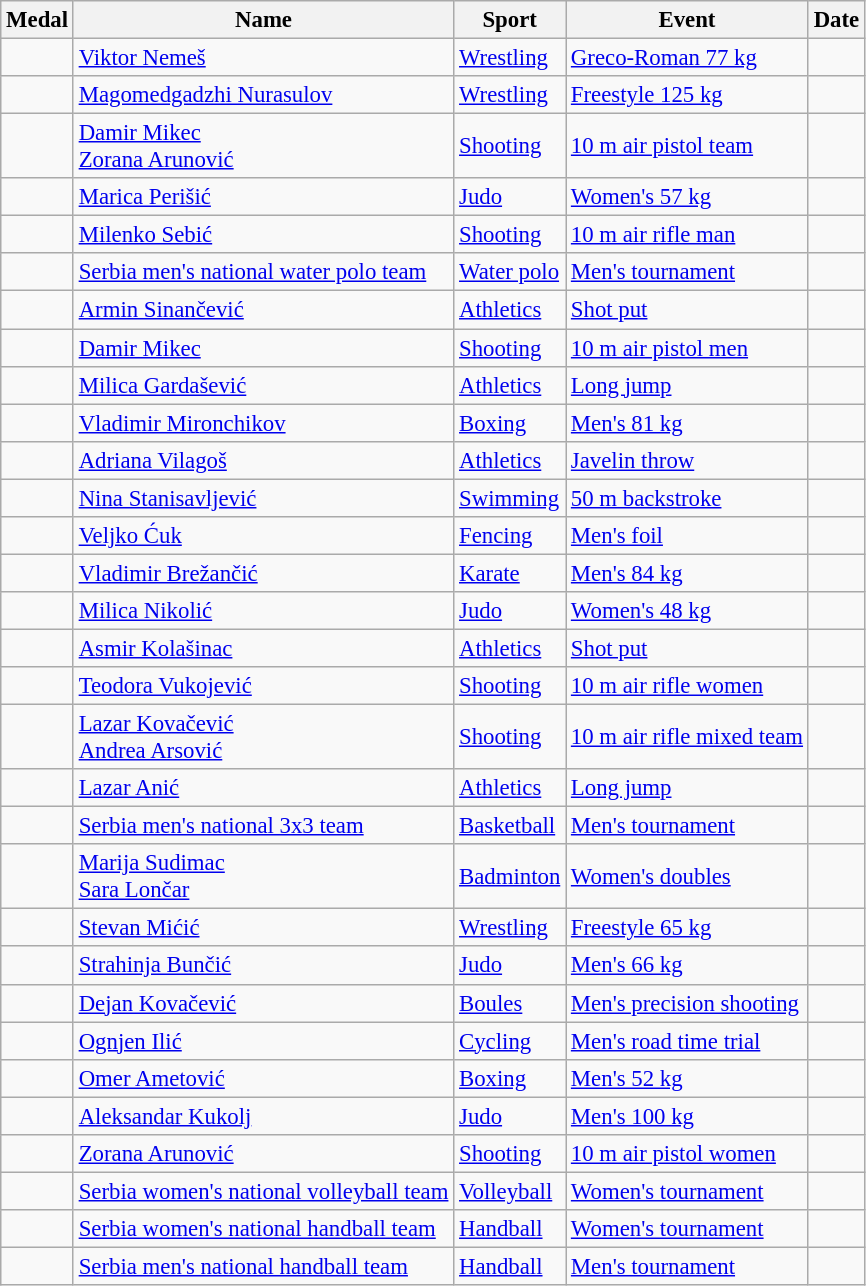<table class="wikitable sortable" style="font-size: 95%;">
<tr>
<th>Medal</th>
<th>Name</th>
<th>Sport</th>
<th>Event</th>
<th>Date</th>
</tr>
<tr>
<td></td>
<td><a href='#'>Viktor Nemeš</a></td>
<td><a href='#'>Wrestling</a></td>
<td><a href='#'>Greco-Roman 77 kg</a></td>
<td></td>
</tr>
<tr>
<td></td>
<td><a href='#'>Magomedgadzhi Nurasulov</a></td>
<td><a href='#'>Wrestling</a></td>
<td><a href='#'>Freestyle 125 kg</a></td>
<td></td>
</tr>
<tr>
<td></td>
<td><a href='#'>Damir Mikec</a><br><a href='#'>Zorana Arunović</a></td>
<td><a href='#'>Shooting</a></td>
<td><a href='#'>10 m air pistol team</a></td>
<td></td>
</tr>
<tr>
<td></td>
<td><a href='#'>Marica Perišić</a></td>
<td><a href='#'>Judo</a></td>
<td><a href='#'>Women's 57 kg</a></td>
<td></td>
</tr>
<tr>
<td></td>
<td><a href='#'>Milenko Sebić</a></td>
<td><a href='#'>Shooting</a></td>
<td><a href='#'>10 m air rifle man</a></td>
<td></td>
</tr>
<tr>
<td></td>
<td><a href='#'>Serbia men's national water polo team</a><br></td>
<td><a href='#'>Water polo</a></td>
<td><a href='#'>Men's tournament</a></td>
<td></td>
</tr>
<tr>
<td></td>
<td><a href='#'>Armin Sinančević</a></td>
<td><a href='#'>Athletics</a></td>
<td><a href='#'>Shot put</a></td>
<td></td>
</tr>
<tr>
<td></td>
<td><a href='#'>Damir Mikec</a></td>
<td><a href='#'>Shooting</a></td>
<td><a href='#'>10 m air pistol men</a></td>
<td></td>
</tr>
<tr>
<td></td>
<td><a href='#'>Milica Gardašević</a></td>
<td><a href='#'>Athletics</a></td>
<td><a href='#'>Long jump</a></td>
<td></td>
</tr>
<tr>
<td></td>
<td><a href='#'>Vladimir Mironchikov</a></td>
<td><a href='#'>Boxing</a></td>
<td><a href='#'>Men's 81 kg</a></td>
<td></td>
</tr>
<tr>
<td></td>
<td><a href='#'>Adriana Vilagoš</a></td>
<td><a href='#'>Athletics</a></td>
<td><a href='#'>Javelin throw</a></td>
<td></td>
</tr>
<tr>
<td></td>
<td><a href='#'>Nina Stanisavljević</a></td>
<td><a href='#'>Swimming</a></td>
<td><a href='#'>50 m backstroke</a></td>
<td></td>
</tr>
<tr>
<td></td>
<td><a href='#'>Veljko Ćuk</a></td>
<td><a href='#'>Fencing</a></td>
<td><a href='#'>Men's foil</a></td>
<td></td>
</tr>
<tr>
<td></td>
<td><a href='#'>Vladimir Brežančić</a></td>
<td><a href='#'>Karate</a></td>
<td><a href='#'>Men's 84 kg</a></td>
<td></td>
</tr>
<tr>
<td></td>
<td><a href='#'>Milica Nikolić</a></td>
<td><a href='#'>Judo</a></td>
<td><a href='#'>Women's 48 kg</a></td>
<td></td>
</tr>
<tr>
<td></td>
<td><a href='#'>Asmir Kolašinac</a></td>
<td><a href='#'>Athletics</a></td>
<td><a href='#'>Shot put</a></td>
<td></td>
</tr>
<tr>
<td></td>
<td><a href='#'>Teodora Vukojević</a></td>
<td><a href='#'>Shooting</a></td>
<td><a href='#'>10 m air rifle women</a></td>
<td></td>
</tr>
<tr>
<td></td>
<td><a href='#'>Lazar Kovačević</a><br><a href='#'>Andrea Arsović</a></td>
<td><a href='#'>Shooting</a></td>
<td><a href='#'>10 m air rifle mixed team</a></td>
<td></td>
</tr>
<tr>
<td></td>
<td><a href='#'>Lazar Anić</a></td>
<td><a href='#'>Athletics</a></td>
<td><a href='#'>Long jump</a></td>
<td></td>
</tr>
<tr>
<td></td>
<td><a href='#'>Serbia men's national 3x3 team</a><br></td>
<td><a href='#'>Basketball</a></td>
<td><a href='#'>Men's tournament</a></td>
<td></td>
</tr>
<tr>
<td></td>
<td><a href='#'>Marija Sudimac</a><br><a href='#'>Sara Lončar</a></td>
<td><a href='#'>Badminton</a></td>
<td><a href='#'>Women's doubles</a></td>
<td></td>
</tr>
<tr>
<td></td>
<td><a href='#'>Stevan Mićić</a></td>
<td><a href='#'>Wrestling</a></td>
<td><a href='#'>Freestyle 65 kg</a></td>
<td></td>
</tr>
<tr>
<td></td>
<td><a href='#'>Strahinja Bunčić</a></td>
<td><a href='#'>Judo</a></td>
<td><a href='#'>Men's 66 kg</a></td>
<td></td>
</tr>
<tr>
<td></td>
<td><a href='#'>Dejan Kovačević</a></td>
<td><a href='#'>Boules</a></td>
<td><a href='#'>Men's precision shooting</a></td>
<td></td>
</tr>
<tr>
<td></td>
<td><a href='#'>Ognjen Ilić</a></td>
<td><a href='#'>Cycling</a></td>
<td><a href='#'>Men's road time trial</a></td>
<td></td>
</tr>
<tr>
<td></td>
<td><a href='#'>Omer Ametović</a></td>
<td><a href='#'>Boxing</a></td>
<td><a href='#'>Men's 52 kg</a></td>
<td></td>
</tr>
<tr>
<td></td>
<td><a href='#'>Aleksandar Kukolj</a></td>
<td><a href='#'>Judo</a></td>
<td><a href='#'>Men's 100 kg</a></td>
<td></td>
</tr>
<tr>
<td></td>
<td><a href='#'>Zorana Arunović</a></td>
<td><a href='#'>Shooting</a></td>
<td><a href='#'>10 m air pistol women</a></td>
<td></td>
</tr>
<tr>
<td></td>
<td><a href='#'>Serbia women's national volleyball team</a> <br></td>
<td><a href='#'>Volleyball</a></td>
<td><a href='#'>Women's tournament</a></td>
<td></td>
</tr>
<tr>
<td></td>
<td><a href='#'>Serbia women's national handball team</a> <br></td>
<td><a href='#'>Handball</a></td>
<td><a href='#'>Women's tournament</a></td>
<td></td>
</tr>
<tr>
<td></td>
<td><a href='#'>Serbia men's national handball team</a> <br></td>
<td><a href='#'>Handball</a></td>
<td><a href='#'>Men's tournament</a></td>
<td></td>
</tr>
</table>
